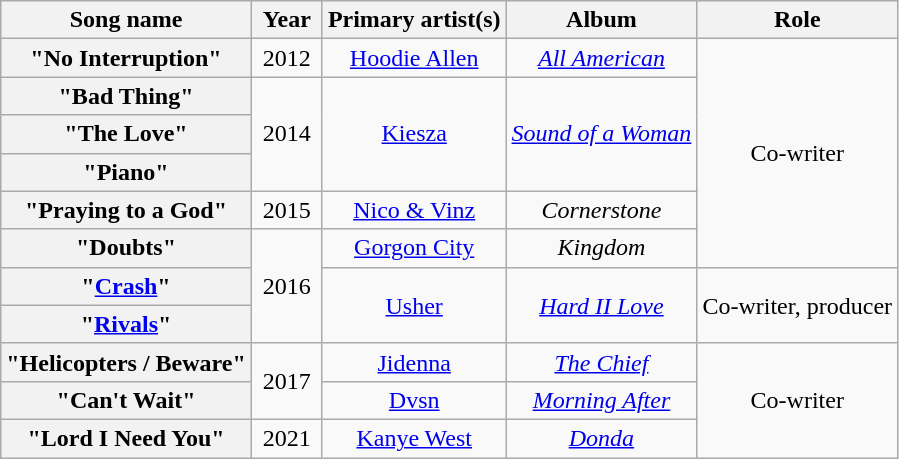<table class="wikitable plainrowheaders" style="text-align:center;">
<tr>
<th scope="col" rowspan="1">Song name</th>
<th scope="col" rowspan="1" style="width:2.5em;">Year</th>
<th scope="col" rowspan="1">Primary artist(s)</th>
<th scope="col" rowspan="1">Album</th>
<th scope="col" rowspan="1">Role</th>
</tr>
<tr>
<th scope="row">"No Interruption"</th>
<td>2012</td>
<td><a href='#'>Hoodie Allen</a></td>
<td><em><a href='#'>All American</a></em></td>
<td rowspan="6">Co-writer</td>
</tr>
<tr>
<th scope="row">"Bad Thing"</th>
<td rowspan="3">2014</td>
<td rowspan="3"><a href='#'>Kiesza</a></td>
<td rowspan="3"><em><a href='#'>Sound of a Woman</a></em></td>
</tr>
<tr>
<th scope="row">"The Love"</th>
</tr>
<tr>
<th scope="row">"Piano"</th>
</tr>
<tr>
<th scope="row">"Praying to a God"</th>
<td>2015</td>
<td><a href='#'>Nico & Vinz</a></td>
<td><em>Cornerstone</em></td>
</tr>
<tr>
<th scope="row">"Doubts"</th>
<td rowspan="3">2016</td>
<td><a href='#'>Gorgon City</a></td>
<td><em>Kingdom</em></td>
</tr>
<tr>
<th scope="row">"<a href='#'>Crash</a>"</th>
<td rowspan="2"><a href='#'>Usher</a></td>
<td rowspan="2"><em><a href='#'>Hard II Love</a></em></td>
<td rowspan="2">Co-writer, producer</td>
</tr>
<tr>
<th scope="row">"<a href='#'>Rivals</a>"</th>
</tr>
<tr>
<th scope="row">"Helicopters / Beware"</th>
<td rowspan="2">2017</td>
<td><a href='#'>Jidenna</a></td>
<td><em><a href='#'>The Chief</a></em></td>
<td rowspan="3">Co-writer</td>
</tr>
<tr>
<th scope="row">"Can't Wait"</th>
<td><a href='#'>Dvsn</a></td>
<td><em><a href='#'>Morning After</a></em></td>
</tr>
<tr>
<th scope="row">"Lord I Need You"</th>
<td>2021</td>
<td><a href='#'>Kanye West</a></td>
<td><em><a href='#'>Donda</a></em></td>
</tr>
</table>
